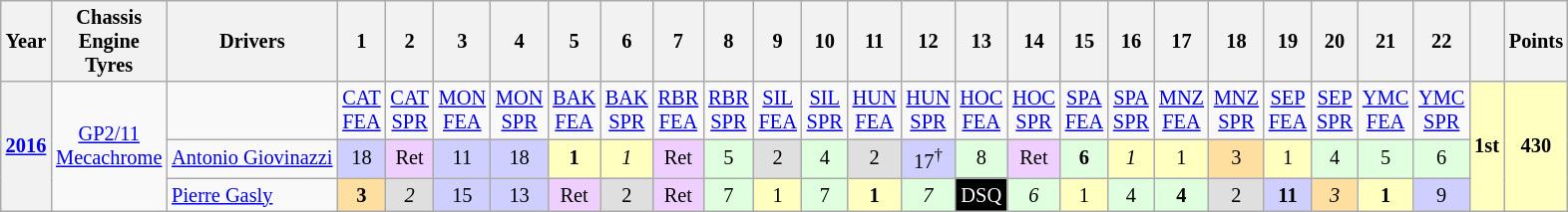<table class="wikitable" style="text-align:center; font-size:85%">
<tr>
<th>Year</th>
<th>Chassis<br>Engine<br>Tyres</th>
<th>Drivers</th>
<th>1</th>
<th>2</th>
<th>3</th>
<th>4</th>
<th>5</th>
<th>6</th>
<th>7</th>
<th>8</th>
<th>9</th>
<th>10</th>
<th>11</th>
<th>12</th>
<th>13</th>
<th>14</th>
<th>15</th>
<th>16</th>
<th>17</th>
<th>18</th>
<th>19</th>
<th>20</th>
<th>21</th>
<th>22</th>
<th></th>
<th>Points</th>
</tr>
<tr>
<th rowspan=3><a href='#'>2016</a></th>
<td rowspan=3><a href='#'>GP2/11</a><br><a href='#'>Mecachrome</a><br></td>
<td></td>
<td><a href='#'>CAT<br>FEA</a></td>
<td><a href='#'>CAT<br>SPR</a></td>
<td><a href='#'>MON<br>FEA</a></td>
<td><a href='#'>MON<br>SPR</a></td>
<td><a href='#'>BAK<br>FEA</a></td>
<td><a href='#'>BAK<br>SPR</a></td>
<td><a href='#'>RBR<br>FEA</a></td>
<td><a href='#'>RBR<br>SPR</a></td>
<td><a href='#'>SIL<br>FEA</a></td>
<td><a href='#'>SIL<br>SPR</a></td>
<td><a href='#'>HUN<br>FEA</a></td>
<td><a href='#'>HUN<br>SPR</a></td>
<td><a href='#'>HOC<br>FEA</a></td>
<td><a href='#'>HOC<br>SPR</a></td>
<td><a href='#'>SPA<br>FEA</a></td>
<td><a href='#'>SPA<br>SPR</a></td>
<td><a href='#'>MNZ<br>FEA</a></td>
<td><a href='#'>MNZ<br>SPR</a></td>
<td><a href='#'>SEP<br>FEA</a></td>
<td><a href='#'>SEP<br>SPR</a></td>
<td><a href='#'>YMC<br>FEA</a></td>
<td><a href='#'>YMC<br>SPR</a></td>
<th rowspan=3 style="background:#FFFFBF;">1st</th>
<th rowspan=3 style="background:#FFFFBF;">430</th>
</tr>
<tr>
<td align=left> <a href='#'>Antonio Giovinazzi</a></td>
<td style="background:#CFCFFF;">18</td>
<td style="background:#EFCFFF;">Ret</td>
<td style="background:#CFCFFF;">11</td>
<td style="background:#CFCFFF;">18</td>
<td style="background:#FFFFBF;"><strong>1</strong></td>
<td style="background:#FFFFBF;"><em>1</em></td>
<td style="background:#EFCFFF;">Ret</td>
<td style="background:#DFFFDF;">5</td>
<td style="background:#DFDFDF;">2</td>
<td style="background:#DFFFDF;">4</td>
<td style="background:#DFDFDF;">2</td>
<td style="background:#CFCFFF;">17<sup>†</sup></td>
<td style="background:#DFFFDF;">8</td>
<td style="background:#EFCFFF;">Ret</td>
<td style="background:#DFFFDF;"><strong>6</strong></td>
<td style="background:#FFFFBF;"><em>1</em></td>
<td style="background:#FFFFBF;">1</td>
<td style="background:#FFDF9F;">3</td>
<td style="background:#FFFFBF;">1</td>
<td style="background:#DFFFDF;">4</td>
<td style="background:#DFFFDF;">5</td>
<td style="background:#DFFFDF;">6</td>
</tr>
<tr>
<td align=left> <a href='#'>Pierre Gasly</a></td>
<td style="background:#FFDF9F;"><strong>3</strong></td>
<td style="background:#DFDFDF;"><em>2</em></td>
<td style="background:#CFCFFF;">15</td>
<td style="background:#CFCFFF;">13</td>
<td style="background:#EFCFFF;">Ret</td>
<td style="background:#DFDFDF;">2</td>
<td style="background:#EFCFFF;">Ret</td>
<td style="background:#DFFFDF;">7</td>
<td style="background:#FFFFBF;">1</td>
<td style="background:#DFFFDF;">7</td>
<td style="background:#FFFFBF;"><strong>1</strong></td>
<td style="background:#DFFFDF;"><em>7</em></td>
<td style="background:#000000; color:white">DSQ</td>
<td style="background:#DFFFDF;"><em>6</em></td>
<td style="background:#FFFFBF;">1</td>
<td style="background:#DFFFDF;">4</td>
<td style="background:#DFFFDF;"><strong>4</strong></td>
<td style="background:#DFDFDF;">2</td>
<td style="background:#CFCFFF;"><strong>11</strong></td>
<td style="background:#FFDF9F;"><em>3</em></td>
<td style="background:#FFFFBF;"><strong>1</strong></td>
<td style="background:#CFCFFF;">9</td>
</tr>
</table>
